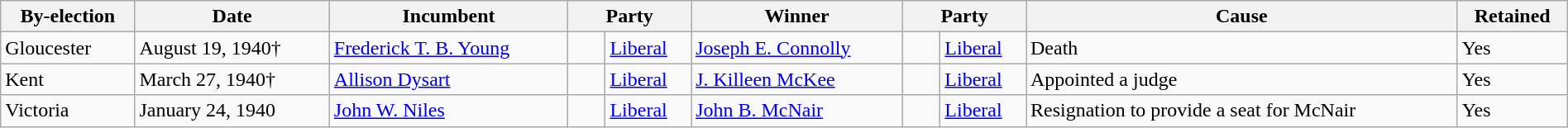<table class=wikitable style="width:100%">
<tr>
<th>By-election</th>
<th>Date</th>
<th>Incumbent</th>
<th colspan=2>Party</th>
<th>Winner</th>
<th colspan=2>Party</th>
<th>Cause</th>
<th>Retained</th>
</tr>
<tr>
<td>Gloucester</td>
<td>August 19, 1940†</td>
<td><a href='#'>Frederick T. B. Young</a></td>
<td>    </td>
<td><a href='#'>Liberal</a></td>
<td><a href='#'>Joseph E. Connolly</a></td>
<td>    </td>
<td><a href='#'>Liberal</a></td>
<td>Death</td>
<td>Yes</td>
</tr>
<tr>
<td>Kent</td>
<td>March 27, 1940†</td>
<td><a href='#'>Allison Dysart</a></td>
<td>    </td>
<td><a href='#'>Liberal</a></td>
<td><a href='#'>J. Killeen McKee</a></td>
<td>    </td>
<td><a href='#'>Liberal</a></td>
<td>Appointed a judge</td>
<td>Yes</td>
</tr>
<tr>
<td>Victoria</td>
<td>January 24, 1940</td>
<td><a href='#'>John W. Niles</a></td>
<td>    </td>
<td><a href='#'>Liberal</a></td>
<td><a href='#'>John B. McNair</a></td>
<td>    </td>
<td><a href='#'>Liberal</a></td>
<td>Resignation to provide a seat for McNair</td>
<td>Yes</td>
</tr>
</table>
